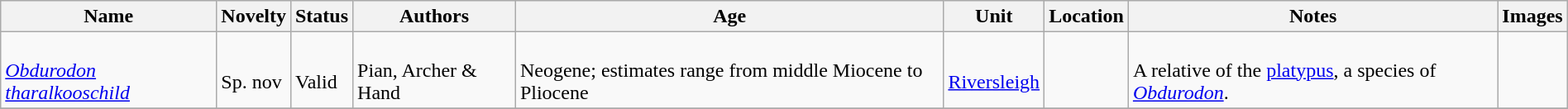<table class="wikitable sortable" align="center" width="100%">
<tr>
<th>Name</th>
<th>Novelty</th>
<th>Status</th>
<th>Authors</th>
<th>Age</th>
<th>Unit</th>
<th>Location</th>
<th>Notes</th>
<th>Images</th>
</tr>
<tr>
<td><br><em><a href='#'>Obdurodon tharalkooschild</a></em></td>
<td><br>Sp. nov</td>
<td><br>Valid</td>
<td><br>Pian, Archer & Hand</td>
<td><br>Neogene; estimates range from middle Miocene to Pliocene</td>
<td><br><a href='#'>Riversleigh</a></td>
<td><br></td>
<td><br>A relative of the <a href='#'>platypus</a>, a species of <em><a href='#'>Obdurodon</a></em>.</td>
<td></td>
</tr>
<tr>
</tr>
</table>
